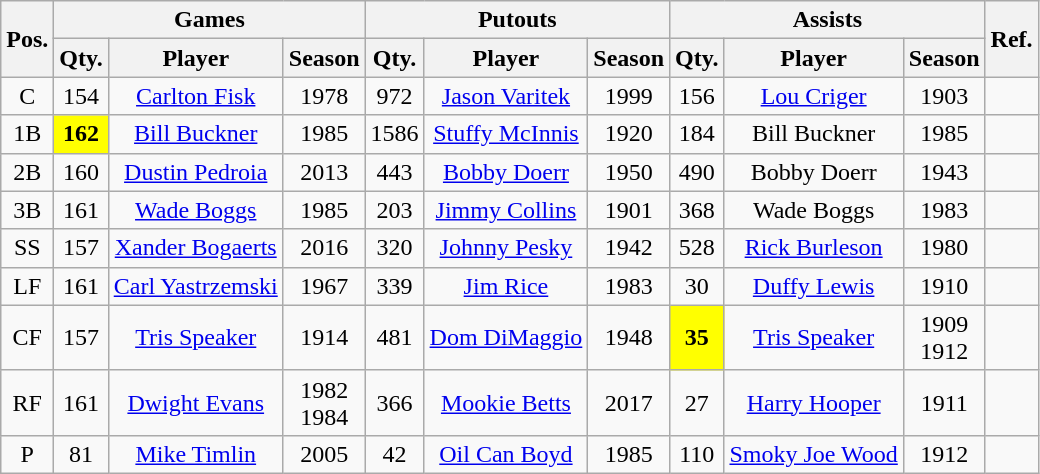<table class="wikitable" style="text-align:center; font-size: 100%;">
<tr>
<th rowspan=2>Pos.</th>
<th colspan=3>Games</th>
<th colspan=3>Putouts</th>
<th colspan=3>Assists</th>
<th rowspan=2>Ref.</th>
</tr>
<tr>
<th>Qty.</th>
<th>Player</th>
<th>Season</th>
<th>Qty.</th>
<th>Player</th>
<th>Season</th>
<th>Qty.</th>
<th>Player</th>
<th>Season</th>
</tr>
<tr>
<td>C</td>
<td>154</td>
<td><a href='#'>Carlton Fisk</a></td>
<td>1978</td>
<td>972</td>
<td><a href='#'>Jason Varitek</a></td>
<td>1999</td>
<td>156</td>
<td><a href='#'>Lou Criger</a></td>
<td>1903</td>
<td></td>
</tr>
<tr>
<td>1B</td>
<td bgcolor=yellow><strong>162</strong></td>
<td><a href='#'>Bill Buckner</a></td>
<td>1985</td>
<td>1586</td>
<td><a href='#'>Stuffy McInnis</a></td>
<td>1920</td>
<td>184</td>
<td>Bill Buckner</td>
<td>1985</td>
<td></td>
</tr>
<tr>
<td>2B</td>
<td>160</td>
<td><a href='#'>Dustin Pedroia</a></td>
<td>2013</td>
<td>443</td>
<td><a href='#'>Bobby Doerr</a></td>
<td>1950</td>
<td>490</td>
<td>Bobby Doerr</td>
<td>1943</td>
<td></td>
</tr>
<tr>
<td>3B</td>
<td>161</td>
<td><a href='#'>Wade Boggs</a></td>
<td>1985</td>
<td>203</td>
<td><a href='#'>Jimmy Collins</a></td>
<td>1901</td>
<td>368</td>
<td>Wade Boggs</td>
<td>1983</td>
<td></td>
</tr>
<tr>
<td>SS</td>
<td>157</td>
<td><a href='#'>Xander Bogaerts</a></td>
<td>2016</td>
<td>320</td>
<td><a href='#'>Johnny Pesky</a></td>
<td>1942</td>
<td>528</td>
<td><a href='#'>Rick Burleson</a></td>
<td>1980</td>
<td></td>
</tr>
<tr>
<td>LF</td>
<td>161</td>
<td><a href='#'>Carl Yastrzemski</a></td>
<td>1967</td>
<td>339</td>
<td><a href='#'>Jim Rice</a></td>
<td>1983</td>
<td>30</td>
<td><a href='#'>Duffy Lewis</a></td>
<td>1910</td>
<td></td>
</tr>
<tr>
<td>CF</td>
<td>157</td>
<td><a href='#'>Tris Speaker</a></td>
<td>1914</td>
<td>481</td>
<td><a href='#'>Dom DiMaggio</a></td>
<td>1948</td>
<td bgcolor=yellow><strong>35</strong></td>
<td><a href='#'>Tris Speaker</a></td>
<td>1909<br>1912</td>
<td></td>
</tr>
<tr>
<td>RF</td>
<td>161</td>
<td><a href='#'>Dwight Evans</a></td>
<td>1982<br>1984</td>
<td>366</td>
<td><a href='#'>Mookie Betts</a></td>
<td>2017</td>
<td>27</td>
<td><a href='#'>Harry Hooper</a></td>
<td>1911</td>
<td></td>
</tr>
<tr>
<td>P</td>
<td>81</td>
<td><a href='#'>Mike Timlin</a></td>
<td>2005</td>
<td>42</td>
<td><a href='#'>Oil Can Boyd</a></td>
<td>1985</td>
<td>110</td>
<td><a href='#'>Smoky Joe Wood</a></td>
<td>1912</td>
<td></td>
</tr>
</table>
